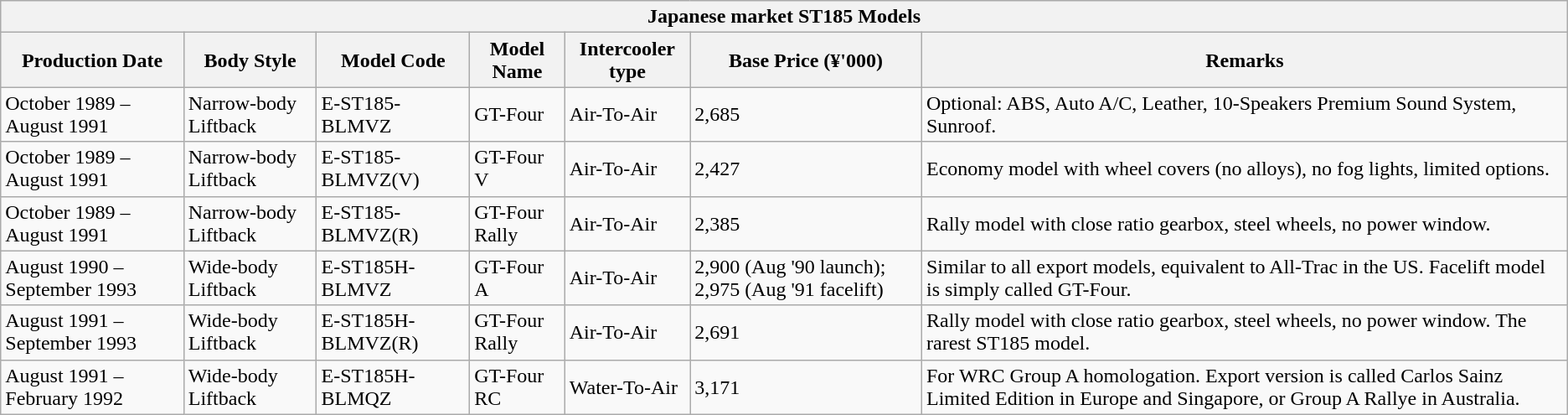<table class="wikitable">
<tr>
<th colspan="8">Japanese market ST185 Models</th>
</tr>
<tr>
<th>Production Date</th>
<th>Body Style</th>
<th>Model Code</th>
<th>Model Name</th>
<th>Intercooler type</th>
<th>Base Price (¥'000)</th>
<th>Remarks</th>
</tr>
<tr>
<td>October 1989 – August 1991</td>
<td>Narrow-body Liftback</td>
<td>E-ST185-BLMVZ</td>
<td>GT-Four</td>
<td>Air-To-Air</td>
<td>2,685</td>
<td>Optional: ABS, Auto A/C, Leather, 10-Speakers Premium Sound System, Sunroof.</td>
</tr>
<tr>
<td>October 1989 – August 1991</td>
<td>Narrow-body Liftback</td>
<td>E-ST185-BLMVZ(V)</td>
<td>GT-Four V</td>
<td>Air-To-Air</td>
<td>2,427</td>
<td>Economy model with wheel covers (no alloys), no fog lights, limited options.</td>
</tr>
<tr>
<td>October 1989 – August 1991</td>
<td>Narrow-body Liftback</td>
<td>E-ST185-BLMVZ(R)</td>
<td>GT-Four Rally</td>
<td>Air-To-Air</td>
<td>2,385</td>
<td>Rally model with close ratio gearbox, steel wheels, no power window.</td>
</tr>
<tr>
<td>August 1990 – September 1993</td>
<td>Wide-body Liftback</td>
<td>E-ST185H-BLMVZ</td>
<td>GT-Four A</td>
<td>Air-To-Air</td>
<td>2,900 (Aug '90 launch); 2,975 (Aug '91 facelift)</td>
<td>Similar to all export models, equivalent to All-Trac in the US. Facelift model is simply called GT-Four.</td>
</tr>
<tr>
<td>August 1991 – September 1993</td>
<td>Wide-body Liftback</td>
<td>E-ST185H-BLMVZ(R)</td>
<td>GT-Four Rally</td>
<td>Air-To-Air</td>
<td>2,691</td>
<td>Rally model with close ratio gearbox, steel wheels, no power window. The rarest ST185 model.</td>
</tr>
<tr>
<td>August 1991 – February 1992</td>
<td>Wide-body Liftback</td>
<td>E-ST185H-BLMQZ</td>
<td>GT-Four RC</td>
<td>Water-To-Air</td>
<td>3,171</td>
<td>For WRC Group A homologation. Export version is called Carlos Sainz Limited Edition in Europe and Singapore, or Group A Rallye in Australia.</td>
</tr>
</table>
